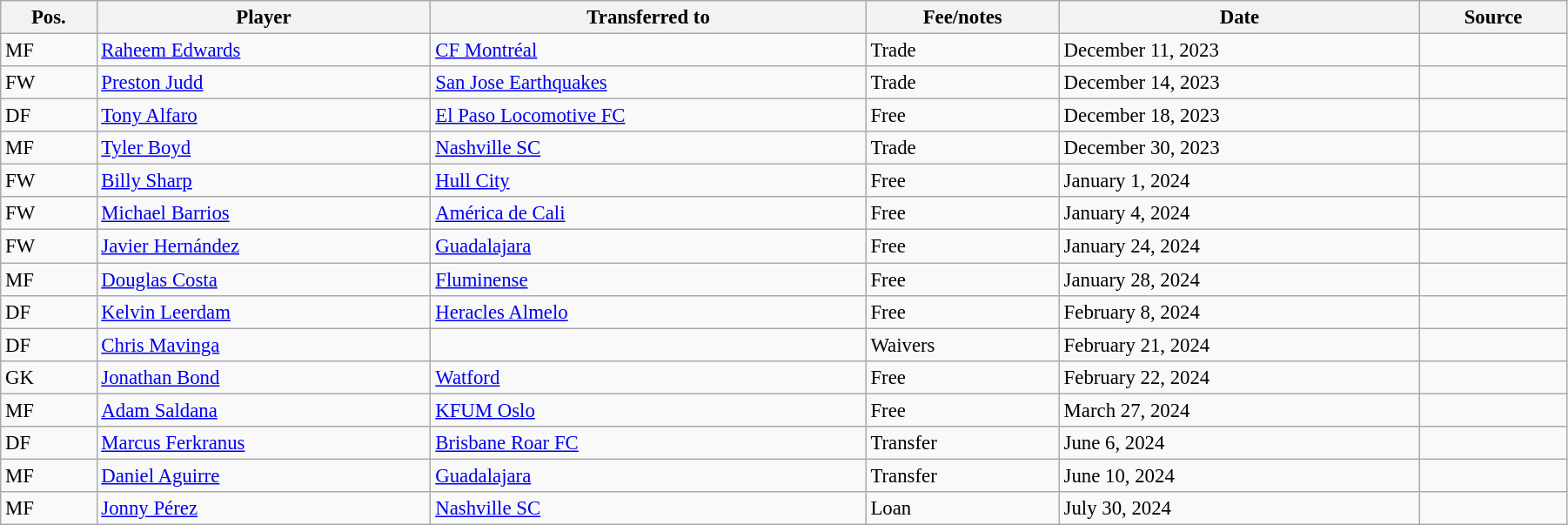<table class="wikitable sortable" style="width:95%; text-align:center; font-size:95%; text-align:left;">
<tr>
<th><strong>Pos.</strong></th>
<th><strong>Player</strong></th>
<th><strong>Transferred to</strong></th>
<th><strong>Fee/notes</strong></th>
<th><strong>Date</strong></th>
<th><strong>Source</strong></th>
</tr>
<tr>
<td>MF</td>
<td> <a href='#'>Raheem Edwards</a></td>
<td> <a href='#'>CF Montréal</a></td>
<td>Trade</td>
<td>December 11, 2023</td>
<td align=center></td>
</tr>
<tr>
<td>FW</td>
<td> <a href='#'>Preston Judd</a></td>
<td> <a href='#'>San Jose Earthquakes</a></td>
<td>Trade</td>
<td>December 14, 2023</td>
<td align=center></td>
</tr>
<tr>
<td>DF</td>
<td> <a href='#'>Tony Alfaro</a></td>
<td> <a href='#'>El Paso Locomotive FC</a></td>
<td>Free</td>
<td>December 18, 2023</td>
<td align=center></td>
</tr>
<tr>
<td>MF</td>
<td> <a href='#'>Tyler Boyd</a></td>
<td> <a href='#'>Nashville SC</a></td>
<td>Trade</td>
<td>December 30, 2023</td>
<td align=center></td>
</tr>
<tr>
<td>FW</td>
<td> <a href='#'>Billy Sharp</a></td>
<td> <a href='#'>Hull City</a></td>
<td>Free</td>
<td>January 1, 2024</td>
<td align=center></td>
</tr>
<tr>
<td>FW</td>
<td> <a href='#'>Michael Barrios</a></td>
<td> <a href='#'>América de Cali</a></td>
<td>Free</td>
<td>January 4, 2024</td>
<td align=center></td>
</tr>
<tr>
<td>FW</td>
<td> <a href='#'>Javier Hernández</a></td>
<td> <a href='#'>Guadalajara</a></td>
<td>Free</td>
<td>January 24, 2024</td>
<td align=center></td>
</tr>
<tr>
<td>MF</td>
<td> <a href='#'>Douglas Costa</a></td>
<td> <a href='#'>Fluminense</a></td>
<td>Free</td>
<td>January 28, 2024</td>
<td align=center></td>
</tr>
<tr>
<td>DF</td>
<td> <a href='#'>Kelvin Leerdam</a></td>
<td> <a href='#'>Heracles Almelo</a></td>
<td>Free</td>
<td>February 8, 2024</td>
<td align=center></td>
</tr>
<tr>
<td>DF</td>
<td> <a href='#'>Chris Mavinga</a></td>
<td></td>
<td>Waivers</td>
<td>February 21, 2024</td>
<td align=center></td>
</tr>
<tr>
<td>GK</td>
<td> <a href='#'>Jonathan Bond</a></td>
<td> <a href='#'>Watford</a></td>
<td>Free</td>
<td>February 22, 2024</td>
<td align=center></td>
</tr>
<tr>
<td>MF</td>
<td> <a href='#'>Adam Saldana</a></td>
<td> <a href='#'>KFUM Oslo</a></td>
<td>Free</td>
<td>March 27, 2024</td>
<td align=center></td>
</tr>
<tr>
<td>DF</td>
<td> <a href='#'>Marcus Ferkranus</a></td>
<td> <a href='#'>Brisbane Roar FC</a></td>
<td>Transfer</td>
<td>June 6, 2024</td>
<td align=center></td>
</tr>
<tr>
<td>MF</td>
<td> <a href='#'>Daniel Aguirre</a></td>
<td> <a href='#'>Guadalajara</a></td>
<td>Transfer</td>
<td>June 10, 2024</td>
<td align=center></td>
</tr>
<tr>
<td>MF</td>
<td> <a href='#'>Jonny Pérez</a></td>
<td> <a href='#'>Nashville SC</a></td>
<td>Loan</td>
<td>July 30, 2024</td>
<td align=center></td>
</tr>
</table>
